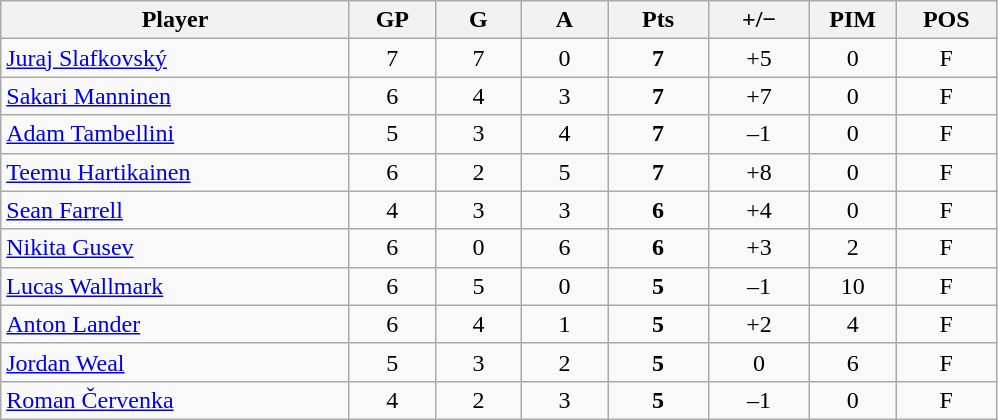<table class="wikitable sortable" style="text-align:center;">
<tr>
<th style="width:225px;">Player</th>
<th style="width:50px;">GP</th>
<th style="width:50px;">G</th>
<th style="width:50px;">A</th>
<th style="width:60px;">Pts</th>
<th style="width:60px;">+/−</th>
<th style="width:50px;">PIM</th>
<th style="width:60px;">POS</th>
</tr>
<tr>
<td style="text-align:left;"> <a href='#'>Juraj Slafkovský</a></td>
<td>7</td>
<td>7</td>
<td>0</td>
<td><strong>7</strong></td>
<td>+5</td>
<td>0</td>
<td>F</td>
</tr>
<tr>
<td style="text-align:left;"> <a href='#'>Sakari Manninen</a></td>
<td>6</td>
<td>4</td>
<td>3</td>
<td><strong>7</strong></td>
<td>+7</td>
<td>0</td>
<td>F</td>
</tr>
<tr>
<td style="text-align:left;"> <a href='#'>Adam Tambellini</a></td>
<td>5</td>
<td>3</td>
<td>4</td>
<td><strong>7</strong></td>
<td>–1</td>
<td>0</td>
<td>F</td>
</tr>
<tr>
<td style="text-align:left;"> <a href='#'>Teemu Hartikainen</a></td>
<td>6</td>
<td>2</td>
<td>5</td>
<td><strong>7</strong></td>
<td>+8</td>
<td>0</td>
<td>F</td>
</tr>
<tr>
<td style="text-align:left;"> <a href='#'>Sean Farrell</a></td>
<td>4</td>
<td>3</td>
<td>3</td>
<td><strong>6</strong></td>
<td>+4</td>
<td>0</td>
<td>F</td>
</tr>
<tr>
<td style="text-align:left;"> <a href='#'>Nikita Gusev</a></td>
<td>6</td>
<td>0</td>
<td>6</td>
<td><strong>6</strong></td>
<td>+3</td>
<td>2</td>
<td>F</td>
</tr>
<tr>
<td style="text-align:left;"> <a href='#'>Lucas Wallmark</a></td>
<td>6</td>
<td>5</td>
<td>0</td>
<td><strong>5</strong></td>
<td>–1</td>
<td>10</td>
<td>F</td>
</tr>
<tr>
<td style="text-align:left;"> <a href='#'>Anton Lander</a></td>
<td>6</td>
<td>4</td>
<td>1</td>
<td><strong>5</strong></td>
<td>+2</td>
<td>4</td>
<td>F</td>
</tr>
<tr>
<td style="text-align:left;"> <a href='#'>Jordan Weal</a></td>
<td>5</td>
<td>3</td>
<td>2</td>
<td><strong>5</strong></td>
<td>0</td>
<td>6</td>
<td>F</td>
</tr>
<tr>
<td style="text-align:left;"> <a href='#'>Roman Červenka</a></td>
<td>4</td>
<td>2</td>
<td>3</td>
<td><strong>5</strong></td>
<td>–1</td>
<td>0</td>
<td>F</td>
</tr>
</table>
